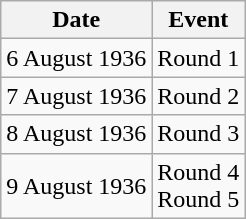<table class = "wikitable" style="text-align:center;">
<tr>
<th>Date</th>
<th>Event</th>
</tr>
<tr>
<td>6 August 1936</td>
<td>Round 1</td>
</tr>
<tr>
<td>7 August 1936</td>
<td>Round 2</td>
</tr>
<tr>
<td>8 August 1936</td>
<td>Round 3</td>
</tr>
<tr>
<td>9 August 1936</td>
<td>Round 4<br>Round 5</td>
</tr>
</table>
